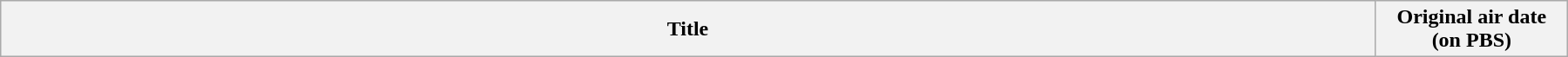<table class="wikitable plainrowheaders" style="width:95%; margin:auto;">
<tr>
<th>Title</th>
<th width="140">Original air date<br>(on PBS)<br>








</th>
</tr>
</table>
